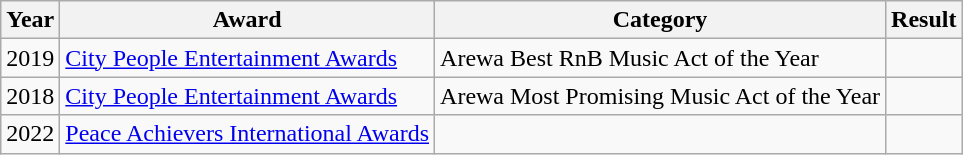<table class="wikitable sortable">
<tr>
<th>Year</th>
<th>Award</th>
<th>Category</th>
<th>Result</th>
</tr>
<tr>
<td>2019</td>
<td><a href='#'>City People Entertainment Awards</a></td>
<td>Arewa Best RnB Music Act of the Year</td>
<td></td>
</tr>
<tr>
<td>2018</td>
<td><a href='#'>City People Entertainment Awards</a></td>
<td>Arewa Most Promising Music Act of the Year</td>
<td></td>
</tr>
<tr>
<td>2022</td>
<td><a href='#'>Peace Achievers International Awards</a></td>
<td></td>
<td></td>
</tr>
</table>
